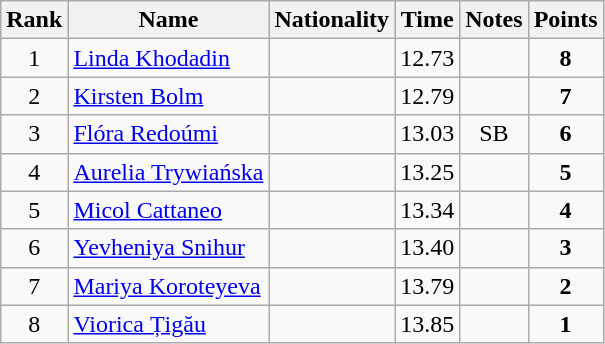<table class="wikitable sortable" style="text-align:center">
<tr>
<th>Rank</th>
<th>Name</th>
<th>Nationality</th>
<th>Time</th>
<th>Notes</th>
<th>Points</th>
</tr>
<tr>
<td>1</td>
<td align=left><a href='#'>Linda Khodadin</a></td>
<td align=left></td>
<td>12.73</td>
<td></td>
<td><strong>8</strong></td>
</tr>
<tr>
<td>2</td>
<td align=left><a href='#'>Kirsten Bolm</a></td>
<td align=left></td>
<td>12.79</td>
<td></td>
<td><strong>7</strong></td>
</tr>
<tr>
<td>3</td>
<td align=left><a href='#'>Flóra Redoúmi</a></td>
<td align=left></td>
<td>13.03</td>
<td>SB</td>
<td><strong>6</strong></td>
</tr>
<tr>
<td>4</td>
<td align=left><a href='#'>Aurelia Trywiańska</a></td>
<td align=left></td>
<td>13.25</td>
<td></td>
<td><strong>5</strong></td>
</tr>
<tr>
<td>5</td>
<td align=left><a href='#'>Micol Cattaneo</a></td>
<td align=left></td>
<td>13.34</td>
<td></td>
<td><strong>4</strong></td>
</tr>
<tr>
<td>6</td>
<td align=left><a href='#'>Yevheniya Snihur</a></td>
<td align=left></td>
<td>13.40</td>
<td></td>
<td><strong>3</strong></td>
</tr>
<tr>
<td>7</td>
<td align=left><a href='#'>Mariya Koroteyeva</a></td>
<td align=left></td>
<td>13.79</td>
<td></td>
<td><strong>2</strong></td>
</tr>
<tr>
<td>8</td>
<td align=left><a href='#'>Viorica Țigău</a></td>
<td align=left></td>
<td>13.85</td>
<td></td>
<td><strong>1</strong></td>
</tr>
</table>
